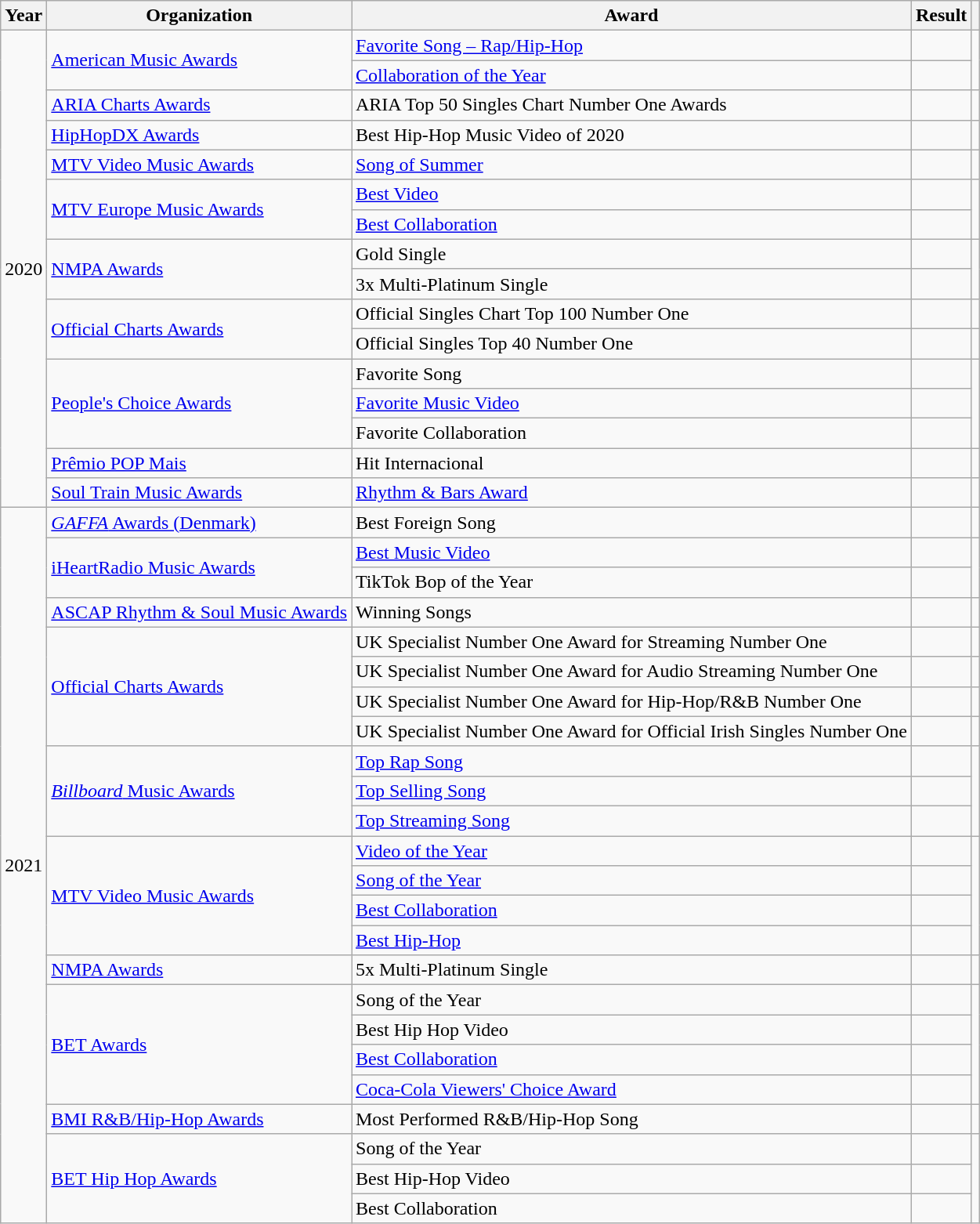<table class="wikitable plainrowheaders">
<tr>
<th>Year</th>
<th>Organization</th>
<th>Award</th>
<th>Result</th>
<th></th>
</tr>
<tr>
<td rowspan="16">2020</td>
<td rowspan=2><a href='#'>American Music Awards</a></td>
<td><a href='#'>Favorite Song – Rap/Hip-Hop</a></td>
<td></td>
<td rowspan=2></td>
</tr>
<tr>
<td><a href='#'>Collaboration of the Year</a></td>
<td></td>
</tr>
<tr>
<td><a href='#'>ARIA Charts Awards</a></td>
<td>ARIA Top 50 Singles Chart Number One Awards</td>
<td></td>
<td></td>
</tr>
<tr>
<td><a href='#'>HipHopDX Awards</a></td>
<td>Best Hip-Hop Music Video of 2020</td>
<td></td>
<td></td>
</tr>
<tr>
<td><a href='#'>MTV Video Music Awards</a></td>
<td><a href='#'>Song of Summer</a></td>
<td></td>
<td><br></td>
</tr>
<tr>
<td rowspan=2><a href='#'>MTV Europe Music Awards</a></td>
<td><a href='#'>Best Video</a></td>
<td></td>
<td rowspan=2></td>
</tr>
<tr>
<td><a href='#'>Best Collaboration</a></td>
<td></td>
</tr>
<tr>
<td rowspan="2"><a href='#'>NMPA Awards</a></td>
<td>Gold Single</td>
<td></td>
<td rowspan= "2"></td>
</tr>
<tr>
<td>3x Multi-Platinum Single</td>
<td></td>
</tr>
<tr>
<td rowspan="2"><a href='#'>Official Charts Awards</a></td>
<td Official Charts Awards for Official Singles Chart Top 100 Number One>Official Singles Chart Top 100 Number One</td>
<td></td>
<td></td>
</tr>
<tr>
<td Official Charts Award for Official Singles Top 40 Number One>Official Singles Top 40 Number One</td>
<td></td>
<td></td>
</tr>
<tr>
<td rowspan="3"><a href='#'>People's Choice Awards</a></td>
<td>Favorite Song</td>
<td></td>
<td rowspan="3"></td>
</tr>
<tr>
<td><a href='#'>Favorite Music Video</a></td>
<td></td>
</tr>
<tr>
<td>Favorite Collaboration</td>
<td></td>
</tr>
<tr>
<td><a href='#'>Prêmio POP Mais</a></td>
<td>Hit Internacional</td>
<td></td>
<td></td>
</tr>
<tr>
<td><a href='#'>Soul Train Music Awards</a></td>
<td><a href='#'>Rhythm & Bars Award</a></td>
<td></td>
<td></td>
</tr>
<tr>
<td rowspan="24">2021</td>
<td><a href='#'><em>GAFFA</em> Awards (Denmark)</a></td>
<td>Best Foreign Song</td>
<td></td>
<td></td>
</tr>
<tr>
<td rowspan="2"><a href='#'>iHeartRadio Music Awards</a></td>
<td><a href='#'>Best Music Video</a></td>
<td></td>
<td rowspan="2"></td>
</tr>
<tr>
<td>TikTok Bop of the Year</td>
<td></td>
</tr>
<tr>
<td><a href='#'>ASCAP Rhythm & Soul Music Awards</a></td>
<td>Winning Songs</td>
<td></td>
<td></td>
</tr>
<tr>
<td rowspan="4"><a href='#'>Official Charts Awards</a></td>
<td UK Specialist Number One Award for Streaming Chart Number One>UK Specialist Number One Award for Streaming Number One</td>
<td></td>
<td></td>
</tr>
<tr>
<td UK Specialist Number One Award for Audio Streaming Chart Number One>UK Specialist Number One Award for Audio Streaming Number One</td>
<td></td>
<td></td>
</tr>
<tr>
<td UK Specialist Number One Award for Hip-Hop/R&B Chart Number One>UK Specialist Number One Award for Hip-Hop/R&B Number One</td>
<td></td>
<td></td>
</tr>
<tr>
<td UK Specialist Number One Award for Official Irish Singles Chart Number One>UK Specialist Number One Award for Official Irish Singles Number One</td>
<td></td>
<td></td>
</tr>
<tr>
<td rowspan="3"><a href='#'><em>Billboard</em> Music Awards</a></td>
<td><a href='#'>Top Rap Song</a></td>
<td></td>
<td rowspan=3></td>
</tr>
<tr>
<td><a href='#'>Top Selling Song</a></td>
<td></td>
</tr>
<tr>
<td Billboard Music Award for Top Streaming Song><a href='#'>Top Streaming Song</a></td>
<td></td>
</tr>
<tr>
<td rowspan="4"><a href='#'>MTV Video Music Awards</a></td>
<td><a href='#'>Video of the Year</a></td>
<td></td>
<td rowspan= "4"></td>
</tr>
<tr>
<td><a href='#'>Song of the Year</a></td>
<td></td>
</tr>
<tr>
<td><a href='#'>Best Collaboration</a></td>
<td></td>
</tr>
<tr>
<td><a href='#'>Best Hip-Hop</a></td>
<td></td>
</tr>
<tr>
<td><a href='#'>NMPA Awards</a></td>
<td>5x Multi-Platinum Single</td>
<td></td>
<td></td>
</tr>
<tr>
<td rowspan="4"><a href='#'>BET Awards</a></td>
<td>Song of the Year</td>
<td></td>
<td rowspan=4></td>
</tr>
<tr>
<td>Best Hip Hop Video</td>
<td></td>
</tr>
<tr>
<td><a href='#'>Best Collaboration</a></td>
<td></td>
</tr>
<tr>
<td><a href='#'>Coca-Cola Viewers' Choice Award</a></td>
<td></td>
</tr>
<tr>
<td><a href='#'>BMI R&B/Hip-Hop Awards</a></td>
<td>Most Performed R&B/Hip-Hop Song</td>
<td></td>
<td></td>
</tr>
<tr>
<td rowspan=3><a href='#'>BET Hip Hop Awards</a></td>
<td>Song of the Year</td>
<td></td>
<td rowspan=3></td>
</tr>
<tr>
<td>Best Hip-Hop Video</td>
<td></td>
</tr>
<tr>
<td>Best Collaboration</td>
<td></td>
</tr>
</table>
